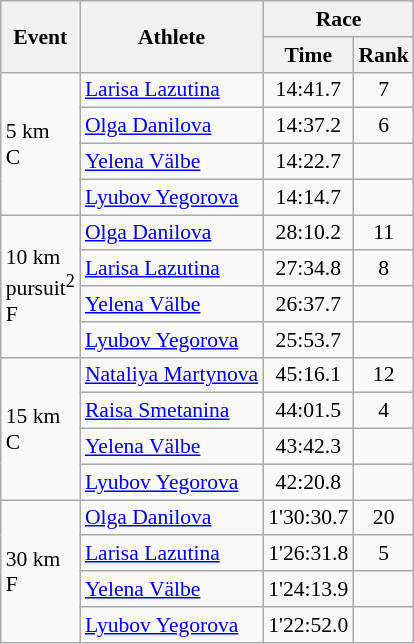<table class="wikitable" border="1" style="font-size:90%">
<tr>
<th rowspan=2>Event</th>
<th rowspan=2>Athlete</th>
<th colspan=2>Race</th>
</tr>
<tr>
<th>Time</th>
<th>Rank</th>
</tr>
<tr>
<td rowspan=4>5 km <br> C</td>
<td> <a href='#'>Larisa Lazutina</a></td>
<td align=center>14:41.7</td>
<td align=center>7</td>
</tr>
<tr>
<td> <a href='#'>Olga Danilova</a></td>
<td align=center>14:37.2</td>
<td align=center>6</td>
</tr>
<tr>
<td> <a href='#'>Yelena Välbe</a></td>
<td align=center>14:22.7</td>
<td align=center></td>
</tr>
<tr>
<td> <a href='#'>Lyubov Yegorova</a></td>
<td align=center>14:14.7</td>
<td align=center></td>
</tr>
<tr>
<td rowspan=4>10 km <br> pursuit<sup>2</sup> <br> F</td>
<td> <a href='#'>Olga Danilova</a></td>
<td align=center>28:10.2</td>
<td align=center>11</td>
</tr>
<tr>
<td> <a href='#'>Larisa Lazutina</a></td>
<td align=center>27:34.8</td>
<td align=center>8</td>
</tr>
<tr>
<td> <a href='#'>Yelena Välbe</a></td>
<td align=center>26:37.7</td>
<td align=center></td>
</tr>
<tr>
<td> <a href='#'>Lyubov Yegorova</a></td>
<td align=center>25:53.7</td>
<td align=center></td>
</tr>
<tr>
<td rowspan=4>15 km <br> C</td>
<td> <a href='#'>Nataliya Martynova</a></td>
<td align=center>45:16.1</td>
<td align=center>12</td>
</tr>
<tr>
<td> <a href='#'>Raisa Smetanina</a></td>
<td align=center>44:01.5</td>
<td align=center>4</td>
</tr>
<tr>
<td> <a href='#'>Yelena Välbe</a></td>
<td align=center>43:42.3</td>
<td align=center></td>
</tr>
<tr>
<td> <a href='#'>Lyubov Yegorova</a></td>
<td align=center>42:20.8</td>
<td align=center></td>
</tr>
<tr>
<td rowspan=4>30 km <br> F</td>
<td> <a href='#'>Olga Danilova</a></td>
<td align=center>1'30:30.7</td>
<td align=center>20</td>
</tr>
<tr>
<td> <a href='#'>Larisa Lazutina</a></td>
<td align=center>1'26:31.8</td>
<td align=center>5</td>
</tr>
<tr>
<td> <a href='#'>Yelena Välbe</a></td>
<td align=center>1'24:13.9</td>
<td align=center></td>
</tr>
<tr>
<td> <a href='#'>Lyubov Yegorova</a></td>
<td align=center>1'22:52.0</td>
<td align=center></td>
</tr>
</table>
